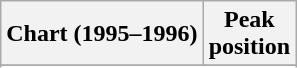<table class="wikitable sortable">
<tr>
<th align="left">Chart (1995–1996)</th>
<th align="center">Peak<br>position</th>
</tr>
<tr>
</tr>
<tr>
</tr>
<tr>
</tr>
</table>
